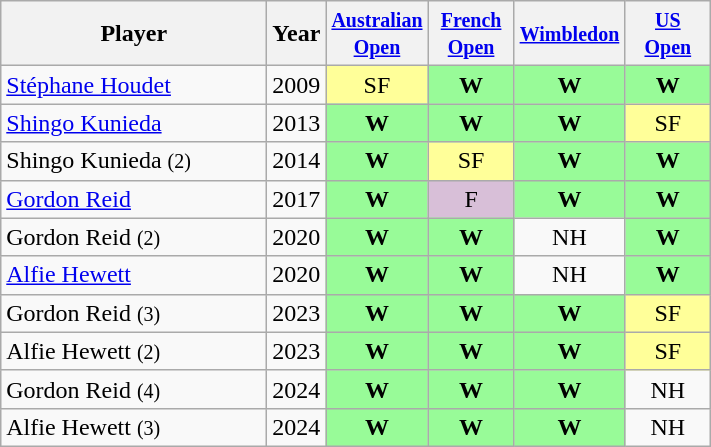<table class="wikitable sortable" style="text-align:center;">
<tr>
<th style="width:170px;"><strong>Player</strong></th>
<th><strong>Year</strong></th>
<th class="unsortable" width="50"><small><strong><a href='#'>Australian Open</a></strong></small></th>
<th class="unsortable" width="50"><small><strong><a href='#'>French Open</a></strong></small></th>
<th class="unsortable" width="50"><small><strong><a href='#'>Wimbledon</a></strong></small></th>
<th class="unsortable" width="50"><small><strong><a href='#'>US Open</a></strong></small></th>
</tr>
<tr>
<td align="left"> <a href='#'>Stéphane Houdet</a></td>
<td>2009</td>
<td style="background:#ff9;">SF</td>
<td style="background:PaleGreen;"><strong>W</strong></td>
<td style="background:PaleGreen;"><strong>W</strong></td>
<td style="background:PaleGreen;"><strong>W</strong></td>
</tr>
<tr>
<td align="left"> <a href='#'>Shingo Kunieda</a></td>
<td>2013</td>
<td style="background:PaleGreen;"><strong>W</strong></td>
<td style="background:PaleGreen;"><strong>W</strong></td>
<td style="background:PaleGreen;"><strong>W</strong></td>
<td style="background:#ff9;">SF</td>
</tr>
<tr>
<td align="left"> Shingo Kunieda <small>(2)</small></td>
<td>2014</td>
<td style="background:PaleGreen;"><strong>W</strong></td>
<td style="background:#ff9;">SF</td>
<td style="background:PaleGreen;"><strong>W</strong></td>
<td style="background:PaleGreen;"><strong>W</strong></td>
</tr>
<tr>
<td align="left"> <a href='#'>Gordon Reid</a></td>
<td>2017</td>
<td style="background:PaleGreen;"><strong>W</strong></td>
<td style="background:thistle;">F</td>
<td style="background:PaleGreen;"><strong>W</strong></td>
<td style="background:PaleGreen;"><strong>W</strong></td>
</tr>
<tr>
<td align="left"> Gordon Reid <small>(2)</small></td>
<td>2020</td>
<td style="background:PaleGreen;"><strong>W</strong></td>
<td style="background:PaleGreen;"><strong>W</strong></td>
<td>NH</td>
<td style="background:PaleGreen;"><strong>W</strong></td>
</tr>
<tr>
<td align="left"> <a href='#'>Alfie Hewett</a></td>
<td>2020</td>
<td style="background:PaleGreen;"><strong>W</strong></td>
<td style="background:PaleGreen;"><strong>W</strong></td>
<td>NH</td>
<td style="background:PaleGreen;"><strong>W</strong></td>
</tr>
<tr>
<td align="left"> Gordon Reid <small>(3)</small></td>
<td>2023</td>
<td style="background:PaleGreen;"><strong>W</strong></td>
<td style="background:PaleGreen;"><strong>W</strong></td>
<td style="background:PaleGreen;"><strong>W</strong></td>
<td style="background:#ff9;">SF</td>
</tr>
<tr>
<td align="left"> Alfie Hewett <small>(2)</small></td>
<td>2023</td>
<td style="background:PaleGreen;"><strong>W</strong></td>
<td style="background:PaleGreen;"><strong>W</strong></td>
<td style="background:PaleGreen;"><strong>W</strong></td>
<td style="background:#ff9;">SF</td>
</tr>
<tr>
<td align="left"> Gordon Reid <small>(4)</small></td>
<td>2024</td>
<td style="background:PaleGreen;"><strong>W</strong></td>
<td style="background:PaleGreen;"><strong>W</strong></td>
<td style="background:PaleGreen;"><strong>W</strong></td>
<td>NH</td>
</tr>
<tr>
<td align="left"> Alfie Hewett <small>(3)</small></td>
<td>2024</td>
<td style="background:PaleGreen;"><strong>W</strong></td>
<td style="background:PaleGreen;"><strong>W</strong></td>
<td style="background:PaleGreen;"><strong>W</strong></td>
<td>NH</td>
</tr>
</table>
